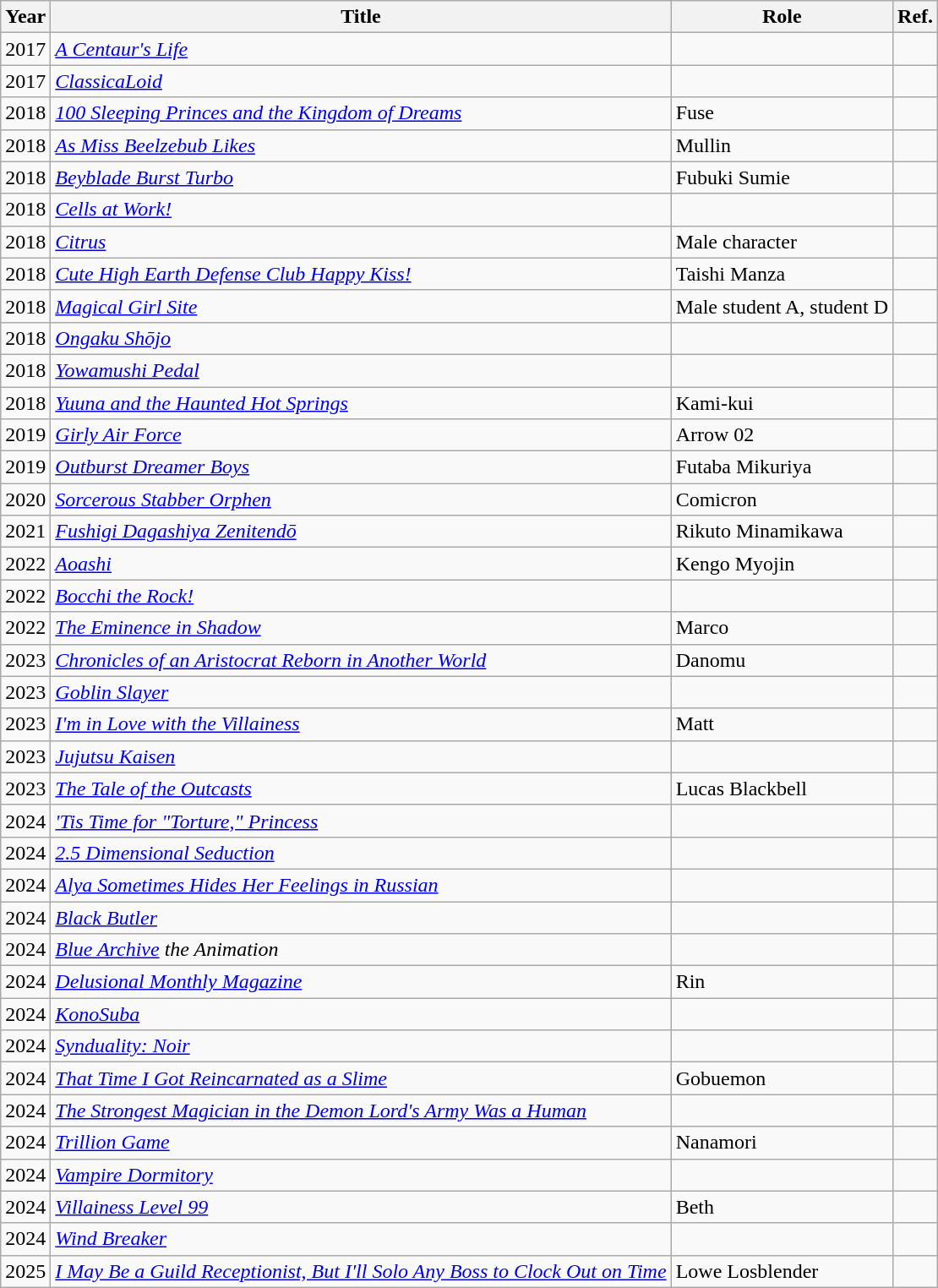<table class="wikitable">
<tr>
<th>Year</th>
<th>Title</th>
<th>Role</th>
<th>Ref.</th>
</tr>
<tr>
<td>2017</td>
<td><em><a href='#'>A Centaur's Life</a></em></td>
<td></td>
<td></td>
</tr>
<tr>
<td>2017</td>
<td><em><a href='#'>ClassicaLoid</a></em></td>
<td></td>
<td></td>
</tr>
<tr>
<td>2018</td>
<td><em><a href='#'>100 Sleeping Princes and the Kingdom of Dreams</a></em></td>
<td>Fuse</td>
<td></td>
</tr>
<tr>
<td>2018</td>
<td><em><a href='#'>As Miss Beelzebub Likes</a></em></td>
<td>Mullin</td>
<td></td>
</tr>
<tr>
<td>2018</td>
<td><em><a href='#'>Beyblade Burst Turbo</a></em></td>
<td>Fubuki Sumie</td>
<td></td>
</tr>
<tr>
<td>2018</td>
<td><em><a href='#'>Cells at Work!</a></em></td>
<td></td>
<td></td>
</tr>
<tr>
<td>2018</td>
<td><em><a href='#'>Citrus</a></em></td>
<td>Male character</td>
<td></td>
</tr>
<tr>
<td>2018</td>
<td><em><a href='#'>Cute High Earth Defense Club Happy Kiss!</a></em></td>
<td>Taishi Manza</td>
<td></td>
</tr>
<tr>
<td>2018</td>
<td><em><a href='#'>Magical Girl Site</a></em></td>
<td>Male student A, student D</td>
<td></td>
</tr>
<tr>
<td>2018</td>
<td><em><a href='#'>Ongaku Shōjo</a></em></td>
<td></td>
<td></td>
</tr>
<tr>
<td>2018</td>
<td><em><a href='#'>Yowamushi Pedal</a></em></td>
<td></td>
<td></td>
</tr>
<tr>
<td>2018</td>
<td><em><a href='#'>Yuuna and the Haunted Hot Springs</a></em></td>
<td>Kami-kui</td>
<td></td>
</tr>
<tr>
<td>2019</td>
<td><em><a href='#'>Girly Air Force</a></em></td>
<td>Arrow 02</td>
<td></td>
</tr>
<tr>
<td>2019</td>
<td><em><a href='#'>Outburst Dreamer Boys</a></em></td>
<td>Futaba Mikuriya</td>
<td></td>
</tr>
<tr>
<td>2020</td>
<td><em><a href='#'>Sorcerous Stabber Orphen</a></em></td>
<td>Comicron</td>
<td></td>
</tr>
<tr>
<td>2021</td>
<td><em><a href='#'>Fushigi Dagashiya Zenitendō</a></em></td>
<td>Rikuto Minamikawa</td>
<td></td>
</tr>
<tr>
<td>2022</td>
<td><em><a href='#'>Aoashi</a></em></td>
<td>Kengo Myojin</td>
<td></td>
</tr>
<tr>
<td>2022</td>
<td><em><a href='#'>Bocchi the Rock!</a></em></td>
<td></td>
<td></td>
</tr>
<tr>
<td>2022</td>
<td><em><a href='#'>The Eminence in Shadow</a></em></td>
<td>Marco</td>
<td></td>
</tr>
<tr>
<td>2023</td>
<td><em><a href='#'>Chronicles of an Aristocrat Reborn in Another World</a></em></td>
<td>Danomu</td>
<td></td>
</tr>
<tr>
<td>2023</td>
<td><em><a href='#'>Goblin Slayer</a></em></td>
<td></td>
<td></td>
</tr>
<tr>
<td>2023</td>
<td><em><a href='#'>I'm in Love with the Villainess</a></em></td>
<td>Matt</td>
<td></td>
</tr>
<tr>
<td>2023</td>
<td><em><a href='#'>Jujutsu Kaisen</a></em></td>
<td></td>
<td></td>
</tr>
<tr>
<td>2023</td>
<td><em><a href='#'>The Tale of the Outcasts</a></em></td>
<td>Lucas Blackbell</td>
<td></td>
</tr>
<tr>
<td>2024</td>
<td><em><a href='#'>'Tis Time for "Torture," Princess</a></em></td>
<td></td>
<td></td>
</tr>
<tr>
<td>2024</td>
<td><em><a href='#'>2.5 Dimensional Seduction</a></em></td>
<td></td>
<td></td>
</tr>
<tr>
<td>2024</td>
<td><em><a href='#'>Alya Sometimes Hides Her Feelings in Russian</a></em></td>
<td></td>
<td></td>
</tr>
<tr>
<td>2024</td>
<td><em><a href='#'>Black Butler</a></em></td>
<td></td>
<td></td>
</tr>
<tr>
<td>2024</td>
<td><em><a href='#'>Blue Archive</a> the Animation</em></td>
<td></td>
<td></td>
</tr>
<tr>
<td>2024</td>
<td><em><a href='#'>Delusional Monthly Magazine</a></em></td>
<td>Rin</td>
<td></td>
</tr>
<tr>
<td>2024</td>
<td><em><a href='#'>KonoSuba</a></em></td>
<td></td>
<td></td>
</tr>
<tr>
<td>2024</td>
<td><em><a href='#'>Synduality: Noir</a></em></td>
<td></td>
<td></td>
</tr>
<tr>
<td>2024</td>
<td><em><a href='#'>That Time I Got Reincarnated as a Slime</a></em></td>
<td>Gobuemon</td>
<td></td>
</tr>
<tr>
<td>2024</td>
<td><em><a href='#'>The Strongest Magician in the Demon Lord's Army Was a Human</a></em></td>
<td></td>
<td></td>
</tr>
<tr>
<td>2024</td>
<td><em><a href='#'>Trillion Game</a></em></td>
<td>Nanamori</td>
<td></td>
</tr>
<tr>
<td>2024</td>
<td><em><a href='#'>Vampire Dormitory</a></em></td>
<td></td>
<td></td>
</tr>
<tr>
<td>2024</td>
<td><em><a href='#'>Villainess Level 99</a></em></td>
<td>Beth</td>
<td></td>
</tr>
<tr>
<td>2024</td>
<td><em><a href='#'>Wind Breaker</a></em></td>
<td></td>
<td></td>
</tr>
<tr>
<td>2025</td>
<td><em><a href='#'>I May Be a Guild Receptionist, But I'll Solo Any Boss to Clock Out on Time</a></em></td>
<td>Lowe Losblender</td>
<td></td>
</tr>
</table>
